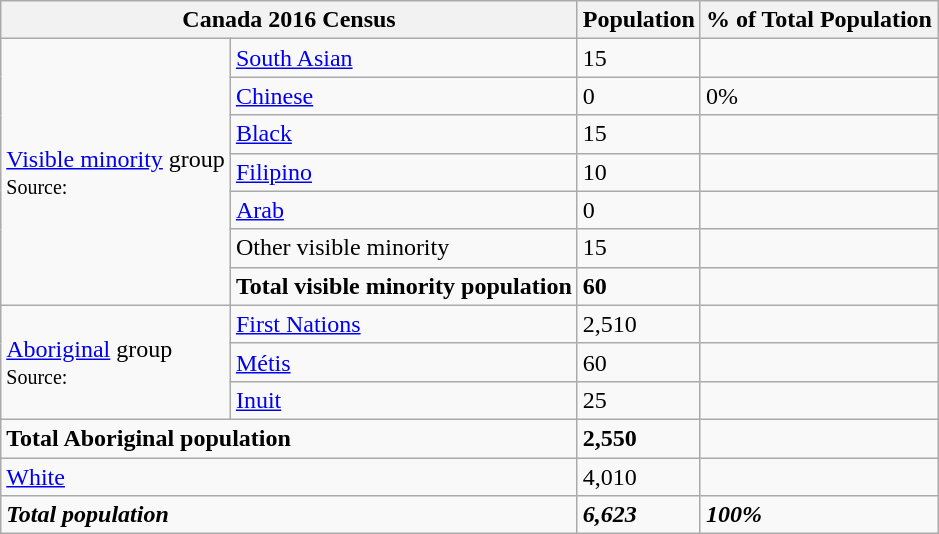<table class="wikitable">
<tr>
<th colspan="2">Canada 2016 Census</th>
<th>Population</th>
<th>% of Total Population</th>
</tr>
<tr>
<td rowspan="7"><a href='#'>Visible minority</a> group<br><small>Source:</small></td>
<td><a href='#'>South Asian</a></td>
<td>15</td>
<td></td>
</tr>
<tr>
<td><a href='#'>Chinese</a></td>
<td>0</td>
<td>0%</td>
</tr>
<tr>
<td><a href='#'>Black</a></td>
<td>15</td>
<td></td>
</tr>
<tr>
<td><a href='#'>Filipino</a></td>
<td>10</td>
<td></td>
</tr>
<tr>
<td><a href='#'>Arab</a></td>
<td>0</td>
<td></td>
</tr>
<tr>
<td>Other visible minority</td>
<td>15</td>
<td></td>
</tr>
<tr>
<td><strong>Total visible minority population</strong></td>
<td><strong>60</strong></td>
<td><strong></strong></td>
</tr>
<tr>
<td rowspan="3"><a href='#'>Aboriginal</a> group<br><small>Source:</small></td>
<td><a href='#'>First Nations</a></td>
<td>2,510</td>
<td></td>
</tr>
<tr>
<td><a href='#'>Métis</a></td>
<td>60</td>
<td></td>
</tr>
<tr>
<td><a href='#'>Inuit</a></td>
<td>25</td>
<td></td>
</tr>
<tr>
<td colspan="2"><strong>Total Aboriginal population</strong></td>
<td><strong>2,550</strong></td>
<td><strong></strong></td>
</tr>
<tr>
<td colspan="2"><a href='#'>White</a></td>
<td>4,010</td>
<td></td>
</tr>
<tr>
<td colspan="2"><strong><em>Total population</em></strong></td>
<td><strong><em>6,623</em></strong></td>
<td><strong><em>100%</em></strong></td>
</tr>
</table>
